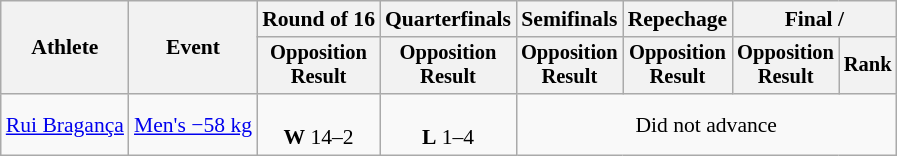<table class="wikitable" style="font-size:90%">
<tr>
<th rowspan="2">Athlete</th>
<th rowspan="2">Event</th>
<th>Round of 16</th>
<th>Quarterfinals</th>
<th>Semifinals</th>
<th>Repechage</th>
<th colspan=2>Final / </th>
</tr>
<tr style="font-size:95%">
<th>Opposition<br>Result</th>
<th>Opposition<br>Result</th>
<th>Opposition<br>Result</th>
<th>Opposition<br>Result</th>
<th>Opposition<br>Result</th>
<th>Rank</th>
</tr>
<tr align=center>
<td align=left><a href='#'>Rui Bragança</a></td>
<td align=left><a href='#'>Men's −58 kg</a></td>
<td><br><strong>W</strong> 14–2 </td>
<td><br><strong>L</strong> 1–4</td>
<td colspan=4>Did not advance</td>
</tr>
</table>
